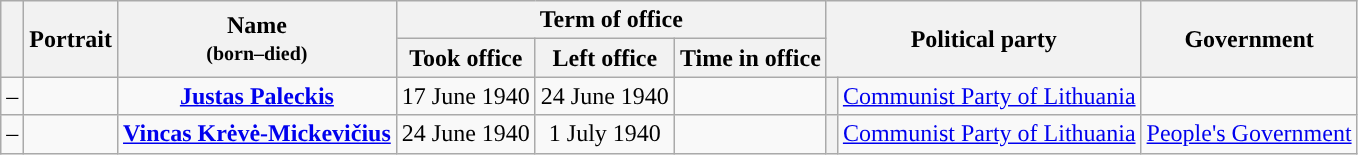<table class="wikitable" style="text-align:center;">
<tr>
<th rowspan=2></th>
<th rowspan=2>Portrait</th>
<th rowspan=2>Name<br><small>(born–died)</small></th>
<th colspan=3>Term of office</th>
<th colspan=2 rowspan=2>Political party</th>
<th rowspan=2>Government</th>
</tr>
<tr>
<th>Took office</th>
<th>Left office</th>
<th>Time in office</th>
</tr>
<tr>
<td>–</td>
<td></td>
<td><strong><a href='#'>Justas Paleckis</a></strong><br></td>
<td>17 June 1940</td>
<td>24 June 1940</td>
<td></td>
<th style="background:"></th>
<td><a href='#'>Communist Party of Lithuania</a></td>
<td></td>
</tr>
<tr>
<td>–</td>
<td></td>
<td><strong><a href='#'>Vincas Krėvė-Mickevičius</a></strong><br></td>
<td>24 June 1940</td>
<td>1 July 1940</td>
<td></td>
<th style="background:"></th>
<td><a href='#'>Communist Party of Lithuania</a></td>
<td><a href='#'>People's Government</a></td>
</tr>
</table>
